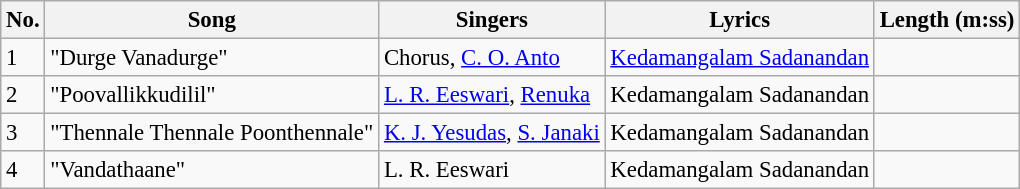<table class="wikitable" style="font-size:95%;">
<tr>
<th>No.</th>
<th>Song</th>
<th>Singers</th>
<th>Lyrics</th>
<th>Length (m:ss)</th>
</tr>
<tr>
<td>1</td>
<td>"Durge Vanadurge"</td>
<td>Chorus, <a href='#'>C. O. Anto</a></td>
<td><a href='#'>Kedamangalam Sadanandan</a></td>
<td></td>
</tr>
<tr>
<td>2</td>
<td>"Poovallikkudilil"</td>
<td><a href='#'>L. R. Eeswari</a>, <a href='#'>Renuka</a></td>
<td>Kedamangalam Sadanandan</td>
<td></td>
</tr>
<tr>
<td>3</td>
<td>"Thennale Thennale Poonthennale"</td>
<td><a href='#'>K. J. Yesudas</a>, <a href='#'>S. Janaki</a></td>
<td>Kedamangalam Sadanandan</td>
<td></td>
</tr>
<tr>
<td>4</td>
<td>"Vandathaane"</td>
<td>L. R. Eeswari</td>
<td>Kedamangalam Sadanandan</td>
<td></td>
</tr>
</table>
